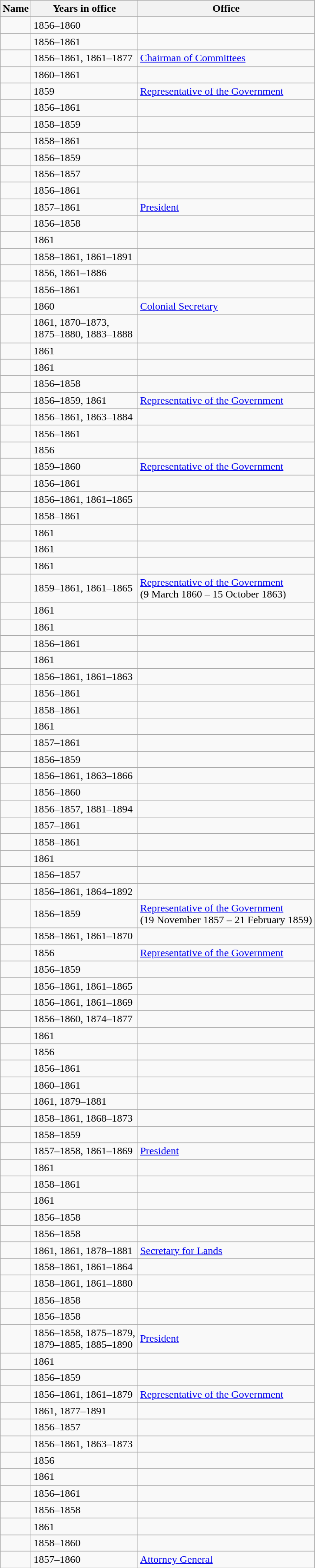<table class="wikitable sortable">
<tr>
<th>Name</th>
<th>Years in office</th>
<th>Office</th>
</tr>
<tr>
<td></td>
<td>1856–1860</td>
<td></td>
</tr>
<tr>
<td></td>
<td>1856–1861</td>
<td></td>
</tr>
<tr>
<td></td>
<td>1856–1861, 1861–1877</td>
<td><a href='#'>Chairman of Committees</a></td>
</tr>
<tr>
<td></td>
<td>1860–1861</td>
<td></td>
</tr>
<tr>
<td></td>
<td>1859</td>
<td><a href='#'>Representative of the Government</a> </td>
</tr>
<tr>
<td></td>
<td>1856–1861</td>
<td></td>
</tr>
<tr>
<td></td>
<td>1858–1859</td>
<td></td>
</tr>
<tr>
<td></td>
<td>1858–1861</td>
<td></td>
</tr>
<tr>
<td></td>
<td>1856–1859</td>
<td></td>
</tr>
<tr>
<td></td>
<td>1856–1857</td>
<td></td>
</tr>
<tr>
<td></td>
<td>1856–1861</td>
<td></td>
</tr>
<tr>
<td></td>
<td>1857–1861</td>
<td><a href='#'>President</a> </td>
</tr>
<tr>
<td></td>
<td>1856–1858</td>
<td></td>
</tr>
<tr>
<td></td>
<td>1861</td>
<td></td>
</tr>
<tr>
<td></td>
<td>1858–1861, 1861–1891</td>
<td></td>
</tr>
<tr>
<td></td>
<td>1856, 1861–1886</td>
<td></td>
</tr>
<tr>
<td></td>
<td>1856–1861</td>
<td></td>
</tr>
<tr>
<td></td>
<td>1860</td>
<td><a href='#'>Colonial Secretary</a> </td>
</tr>
<tr>
<td></td>
<td>1861, 1870–1873,<br>1875–1880, 1883–1888</td>
<td></td>
</tr>
<tr>
<td></td>
<td>1861</td>
<td></td>
</tr>
<tr>
<td></td>
<td>1861</td>
<td></td>
</tr>
<tr>
<td></td>
<td>1856–1858</td>
<td></td>
</tr>
<tr>
<td></td>
<td>1856–1859, 1861</td>
<td><a href='#'>Representative of the Government</a> </td>
</tr>
<tr>
<td></td>
<td>1856–1861, 1863–1884</td>
<td></td>
</tr>
<tr>
<td></td>
<td>1856–1861</td>
<td></td>
</tr>
<tr>
<td></td>
<td>1856</td>
<td></td>
</tr>
<tr>
<td></td>
<td>1859–1860</td>
<td><a href='#'>Representative of the Government</a> </td>
</tr>
<tr>
<td></td>
<td>1856–1861</td>
<td></td>
</tr>
<tr>
<td></td>
<td>1856–1861, 1861–1865</td>
<td></td>
</tr>
<tr>
<td></td>
<td>1858–1861</td>
<td></td>
</tr>
<tr>
<td></td>
<td>1861</td>
<td></td>
</tr>
<tr>
<td></td>
<td>1861</td>
<td></td>
</tr>
<tr>
<td></td>
<td>1861</td>
<td></td>
</tr>
<tr>
<td></td>
<td>1859–1861, 1861–1865</td>
<td><a href='#'>Representative of the Government</a> <br>(9 March 1860 – 15 October 1863)</td>
</tr>
<tr>
<td></td>
<td>1861</td>
<td></td>
</tr>
<tr>
<td></td>
<td>1861</td>
<td></td>
</tr>
<tr>
<td></td>
<td>1856–1861</td>
<td></td>
</tr>
<tr>
<td></td>
<td>1861</td>
<td></td>
</tr>
<tr>
<td></td>
<td>1856–1861, 1861–1863</td>
<td></td>
</tr>
<tr>
<td></td>
<td>1856–1861</td>
<td></td>
</tr>
<tr>
<td></td>
<td>1858–1861</td>
<td></td>
</tr>
<tr>
<td></td>
<td>1861</td>
<td></td>
</tr>
<tr>
<td></td>
<td>1857–1861</td>
<td></td>
</tr>
<tr>
<td></td>
<td>1856–1859</td>
<td></td>
</tr>
<tr>
<td></td>
<td>1856–1861, 1863–1866</td>
<td></td>
</tr>
<tr>
<td></td>
<td>1856–1860</td>
<td></td>
</tr>
<tr>
<td></td>
<td>1856–1857, 1881–1894</td>
<td></td>
</tr>
<tr>
<td></td>
<td>1857–1861</td>
<td></td>
</tr>
<tr>
<td></td>
<td>1858–1861</td>
<td></td>
</tr>
<tr>
<td></td>
<td>1861</td>
<td></td>
</tr>
<tr>
<td></td>
<td>1856–1857</td>
<td></td>
</tr>
<tr>
<td></td>
<td>1856–1861, 1864–1892</td>
<td></td>
</tr>
<tr>
<td></td>
<td>1856–1859</td>
<td><a href='#'>Representative of the Government</a> <br>(19 November 1857 – 21 February 1859)</td>
</tr>
<tr>
<td></td>
<td>1858–1861, 1861–1870</td>
<td></td>
</tr>
<tr>
<td></td>
<td>1856</td>
<td><a href='#'>Representative of the Government</a> </td>
</tr>
<tr>
<td></td>
<td>1856–1859</td>
<td></td>
</tr>
<tr>
<td></td>
<td>1856–1861, 1861–1865</td>
<td></td>
</tr>
<tr>
<td></td>
<td>1856–1861, 1861–1869</td>
<td></td>
</tr>
<tr>
<td></td>
<td>1856–1860, 1874–1877</td>
<td></td>
</tr>
<tr>
<td></td>
<td>1861</td>
<td></td>
</tr>
<tr>
<td></td>
<td>1856</td>
<td></td>
</tr>
<tr>
<td></td>
<td>1856–1861</td>
<td></td>
</tr>
<tr>
<td></td>
<td>1860–1861</td>
<td></td>
</tr>
<tr>
<td></td>
<td>1861, 1879–1881</td>
<td></td>
</tr>
<tr>
<td></td>
<td>1858–1861, 1868–1873</td>
<td></td>
</tr>
<tr>
<td></td>
<td>1858–1859</td>
<td></td>
</tr>
<tr>
<td></td>
<td>1857–1858, 1861–1869</td>
<td><a href='#'>President</a> </td>
</tr>
<tr>
<td></td>
<td>1861</td>
<td></td>
</tr>
<tr>
<td></td>
<td>1858–1861</td>
<td></td>
</tr>
<tr>
<td></td>
<td>1861</td>
<td></td>
</tr>
<tr>
<td></td>
<td>1856–1858</td>
<td></td>
</tr>
<tr>
<td></td>
<td>1856–1858</td>
<td></td>
</tr>
<tr>
<td></td>
<td>1861, 1861, 1878–1881</td>
<td><a href='#'>Secretary for Lands</a> </td>
</tr>
<tr>
<td></td>
<td>1858–1861, 1861–1864</td>
<td></td>
</tr>
<tr>
<td></td>
<td>1858–1861, 1861–1880</td>
<td></td>
</tr>
<tr>
<td></td>
<td>1856–1858</td>
<td></td>
</tr>
<tr>
<td></td>
<td>1856–1858</td>
<td></td>
</tr>
<tr>
<td></td>
<td>1856–1858, 1875–1879,<br>1879–1885, 1885–1890</td>
<td><a href='#'>President</a> </td>
</tr>
<tr>
<td></td>
<td>1861</td>
<td></td>
</tr>
<tr>
<td></td>
<td>1856–1859</td>
<td></td>
</tr>
<tr>
<td></td>
<td>1856–1861, 1861–1879</td>
<td><a href='#'>Representative of the Government</a> </td>
</tr>
<tr>
<td></td>
<td>1861, 1877–1891</td>
<td></td>
</tr>
<tr>
<td></td>
<td>1856–1857</td>
<td></td>
</tr>
<tr>
<td></td>
<td>1856–1861, 1863–1873</td>
<td></td>
</tr>
<tr>
<td></td>
<td>1856</td>
<td></td>
</tr>
<tr>
<td></td>
<td>1861</td>
<td></td>
</tr>
<tr>
<td></td>
<td>1856–1861</td>
<td></td>
</tr>
<tr>
<td></td>
<td>1856–1858</td>
<td></td>
</tr>
<tr>
<td></td>
<td>1861</td>
<td></td>
</tr>
<tr>
<td></td>
<td>1858–1860</td>
<td></td>
</tr>
<tr>
<td></td>
<td>1857–1860</td>
<td><a href='#'>Attorney General</a> </td>
</tr>
</table>
